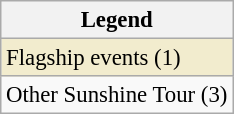<table class="wikitable" style="font-size:95%;">
<tr>
<th>Legend</th>
</tr>
<tr style="background:#f2ecce;">
<td>Flagship events (1)</td>
</tr>
<tr>
<td>Other Sunshine Tour (3)</td>
</tr>
</table>
